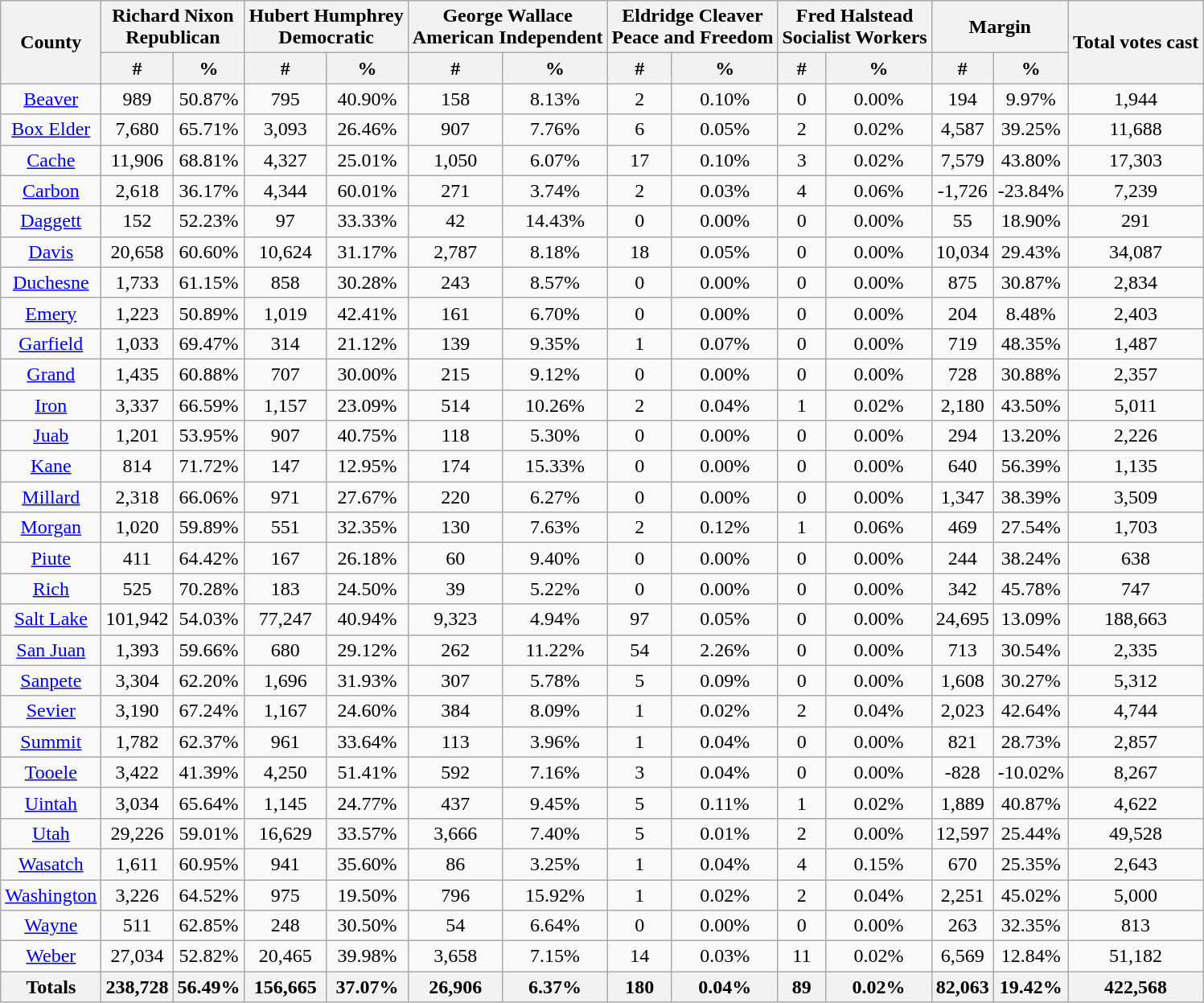<table class="wikitable sortable" style="text-align:center">
<tr>
<th style="text-align:center;" rowspan="2">County</th>
<th style="text-align:center;" colspan="2">Richard Nixon<br>Republican</th>
<th style="text-align:center;" colspan="2">Hubert Humphrey<br>Democratic</th>
<th style="text-align:center;" colspan="2">George Wallace<br>American Independent</th>
<th style="text-align:center;" colspan="2">Eldridge Cleaver<br>Peace and Freedom</th>
<th style="text-align:center;" colspan="2">Fred Halstead<br>Socialist Workers</th>
<th style="text-align:center;" colspan="2">Margin</th>
<th style="text-align:center;" rowspan="2">Total votes cast</th>
</tr>
<tr>
<th style="text-align:center;" data-sort-type="number">#</th>
<th style="text-align:center;" data-sort-type="number">%</th>
<th style="text-align:center;" data-sort-type="number">#</th>
<th style="text-align:center;" data-sort-type="number">%</th>
<th style="text-align:center;" data-sort-type="number">#</th>
<th style="text-align:center;" data-sort-type="number">%</th>
<th style="text-align:center;" data-sort-type="number">#</th>
<th style="text-align:center;" data-sort-type="number">%</th>
<th style="text-align:center;" data-sort-type="number">#</th>
<th style="text-align:center;" data-sort-type="number">%</th>
<th style="text-align:center;" data-sort-type="number">#</th>
<th style="text-align:center;" data-sort-type="number">%</th>
</tr>
<tr style="text-align:center;">
<td><a href='#'>Beaver</a></td>
<td>989</td>
<td>50.87%</td>
<td>795</td>
<td>40.90%</td>
<td>158</td>
<td>8.13%</td>
<td>2</td>
<td>0.10%</td>
<td>0</td>
<td>0.00%</td>
<td>194</td>
<td>9.97%</td>
<td>1,944</td>
</tr>
<tr style="text-align:center;">
<td><a href='#'>Box Elder</a></td>
<td>7,680</td>
<td>65.71%</td>
<td>3,093</td>
<td>26.46%</td>
<td>907</td>
<td>7.76%</td>
<td>6</td>
<td>0.05%</td>
<td>2</td>
<td>0.02%</td>
<td>4,587</td>
<td>39.25%</td>
<td>11,688</td>
</tr>
<tr style="text-align:center;">
<td><a href='#'>Cache</a></td>
<td>11,906</td>
<td>68.81%</td>
<td>4,327</td>
<td>25.01%</td>
<td>1,050</td>
<td>6.07%</td>
<td>17</td>
<td>0.10%</td>
<td>3</td>
<td>0.02%</td>
<td>7,579</td>
<td>43.80%</td>
<td>17,303</td>
</tr>
<tr style="text-align:center;">
<td><a href='#'>Carbon</a></td>
<td>2,618</td>
<td>36.17%</td>
<td>4,344</td>
<td>60.01%</td>
<td>271</td>
<td>3.74%</td>
<td>2</td>
<td>0.03%</td>
<td>4</td>
<td>0.06%</td>
<td>-1,726</td>
<td>-23.84%</td>
<td>7,239</td>
</tr>
<tr style="text-align:center;">
<td><a href='#'>Daggett</a></td>
<td>152</td>
<td>52.23%</td>
<td>97</td>
<td>33.33%</td>
<td>42</td>
<td>14.43%</td>
<td>0</td>
<td>0.00%</td>
<td>0</td>
<td>0.00%</td>
<td>55</td>
<td>18.90%</td>
<td>291</td>
</tr>
<tr style="text-align:center;">
<td><a href='#'>Davis</a></td>
<td>20,658</td>
<td>60.60%</td>
<td>10,624</td>
<td>31.17%</td>
<td>2,787</td>
<td>8.18%</td>
<td>18</td>
<td>0.05%</td>
<td>0</td>
<td>0.00%</td>
<td>10,034</td>
<td>29.43%</td>
<td>34,087</td>
</tr>
<tr style="text-align:center;">
<td><a href='#'>Duchesne</a></td>
<td>1,733</td>
<td>61.15%</td>
<td>858</td>
<td>30.28%</td>
<td>243</td>
<td>8.57%</td>
<td>0</td>
<td>0.00%</td>
<td>0</td>
<td>0.00%</td>
<td>875</td>
<td>30.87%</td>
<td>2,834</td>
</tr>
<tr style="text-align:center;">
<td><a href='#'>Emery</a></td>
<td>1,223</td>
<td>50.89%</td>
<td>1,019</td>
<td>42.41%</td>
<td>161</td>
<td>6.70%</td>
<td>0</td>
<td>0.00%</td>
<td>0</td>
<td>0.00%</td>
<td>204</td>
<td>8.48%</td>
<td>2,403</td>
</tr>
<tr style="text-align:center;">
<td><a href='#'>Garfield</a></td>
<td>1,033</td>
<td>69.47%</td>
<td>314</td>
<td>21.12%</td>
<td>139</td>
<td>9.35%</td>
<td>1</td>
<td>0.07%</td>
<td>0</td>
<td>0.00%</td>
<td>719</td>
<td>48.35%</td>
<td>1,487</td>
</tr>
<tr style="text-align:center;">
<td><a href='#'>Grand</a></td>
<td>1,435</td>
<td>60.88%</td>
<td>707</td>
<td>30.00%</td>
<td>215</td>
<td>9.12%</td>
<td>0</td>
<td>0.00%</td>
<td>0</td>
<td>0.00%</td>
<td>728</td>
<td>30.88%</td>
<td>2,357</td>
</tr>
<tr style="text-align:center;">
<td><a href='#'>Iron</a></td>
<td>3,337</td>
<td>66.59%</td>
<td>1,157</td>
<td>23.09%</td>
<td>514</td>
<td>10.26%</td>
<td>2</td>
<td>0.04%</td>
<td>1</td>
<td>0.02%</td>
<td>2,180</td>
<td>43.50%</td>
<td>5,011</td>
</tr>
<tr style="text-align:center;">
<td><a href='#'>Juab</a></td>
<td>1,201</td>
<td>53.95%</td>
<td>907</td>
<td>40.75%</td>
<td>118</td>
<td>5.30%</td>
<td>0</td>
<td>0.00%</td>
<td>0</td>
<td>0.00%</td>
<td>294</td>
<td>13.20%</td>
<td>2,226</td>
</tr>
<tr style="text-align:center;">
<td><a href='#'>Kane</a></td>
<td>814</td>
<td>71.72%</td>
<td>147</td>
<td>12.95%</td>
<td>174</td>
<td>15.33%</td>
<td>0</td>
<td>0.00%</td>
<td>0</td>
<td>0.00%</td>
<td>640</td>
<td>56.39%</td>
<td>1,135</td>
</tr>
<tr style="text-align:center;">
<td><a href='#'>Millard</a></td>
<td>2,318</td>
<td>66.06%</td>
<td>971</td>
<td>27.67%</td>
<td>220</td>
<td>6.27%</td>
<td>0</td>
<td>0.00%</td>
<td>0</td>
<td>0.00%</td>
<td>1,347</td>
<td>38.39%</td>
<td>3,509</td>
</tr>
<tr style="text-align:center;">
<td><a href='#'>Morgan</a></td>
<td>1,020</td>
<td>59.89%</td>
<td>551</td>
<td>32.35%</td>
<td>130</td>
<td>7.63%</td>
<td>2</td>
<td>0.12%</td>
<td>1</td>
<td>0.06%</td>
<td>469</td>
<td>27.54%</td>
<td>1,703</td>
</tr>
<tr style="text-align:center;">
<td><a href='#'>Piute</a></td>
<td>411</td>
<td>64.42%</td>
<td>167</td>
<td>26.18%</td>
<td>60</td>
<td>9.40%</td>
<td>0</td>
<td>0.00%</td>
<td>0</td>
<td>0.00%</td>
<td>244</td>
<td>38.24%</td>
<td>638</td>
</tr>
<tr style="text-align:center;">
<td><a href='#'>Rich</a></td>
<td>525</td>
<td>70.28%</td>
<td>183</td>
<td>24.50%</td>
<td>39</td>
<td>5.22%</td>
<td>0</td>
<td>0.00%</td>
<td>0</td>
<td>0.00%</td>
<td>342</td>
<td>45.78%</td>
<td>747</td>
</tr>
<tr style="text-align:center;">
<td><a href='#'>Salt Lake</a></td>
<td>101,942</td>
<td>54.03%</td>
<td>77,247</td>
<td>40.94%</td>
<td>9,323</td>
<td>4.94%</td>
<td>97</td>
<td>0.05%</td>
<td>0</td>
<td>0.00%</td>
<td>24,695</td>
<td>13.09%</td>
<td>188,663</td>
</tr>
<tr style="text-align:center;">
<td><a href='#'>San Juan</a></td>
<td>1,393</td>
<td>59.66%</td>
<td>680</td>
<td>29.12%</td>
<td>262</td>
<td>11.22%</td>
<td>54</td>
<td>2.26%</td>
<td>0</td>
<td>0.00%</td>
<td>713</td>
<td>30.54%</td>
<td>2,335</td>
</tr>
<tr style="text-align:center;">
<td><a href='#'>Sanpete</a></td>
<td>3,304</td>
<td>62.20%</td>
<td>1,696</td>
<td>31.93%</td>
<td>307</td>
<td>5.78%</td>
<td>5</td>
<td>0.09%</td>
<td>0</td>
<td>0.00%</td>
<td>1,608</td>
<td>30.27%</td>
<td>5,312</td>
</tr>
<tr style="text-align:center;">
<td><a href='#'>Sevier</a></td>
<td>3,190</td>
<td>67.24%</td>
<td>1,167</td>
<td>24.60%</td>
<td>384</td>
<td>8.09%</td>
<td>1</td>
<td>0.02%</td>
<td>2</td>
<td>0.04%</td>
<td>2,023</td>
<td>42.64%</td>
<td>4,744</td>
</tr>
<tr style="text-align:center;">
<td><a href='#'>Summit</a></td>
<td>1,782</td>
<td>62.37%</td>
<td>961</td>
<td>33.64%</td>
<td>113</td>
<td>3.96%</td>
<td>1</td>
<td>0.04%</td>
<td>0</td>
<td>0.00%</td>
<td>821</td>
<td>28.73%</td>
<td>2,857</td>
</tr>
<tr style="text-align:center;">
<td><a href='#'>Tooele</a></td>
<td>3,422</td>
<td>41.39%</td>
<td>4,250</td>
<td>51.41%</td>
<td>592</td>
<td>7.16%</td>
<td>3</td>
<td>0.04%</td>
<td>0</td>
<td>0.00%</td>
<td>-828</td>
<td>-10.02%</td>
<td>8,267</td>
</tr>
<tr style="text-align:center;">
<td><a href='#'>Uintah</a></td>
<td>3,034</td>
<td>65.64%</td>
<td>1,145</td>
<td>24.77%</td>
<td>437</td>
<td>9.45%</td>
<td>5</td>
<td>0.11%</td>
<td>1</td>
<td>0.02%</td>
<td>1,889</td>
<td>40.87%</td>
<td>4,622</td>
</tr>
<tr style="text-align:center;">
<td><a href='#'>Utah</a></td>
<td>29,226</td>
<td>59.01%</td>
<td>16,629</td>
<td>33.57%</td>
<td>3,666</td>
<td>7.40%</td>
<td>5</td>
<td>0.01%</td>
<td>2</td>
<td>0.00%</td>
<td>12,597</td>
<td>25.44%</td>
<td>49,528</td>
</tr>
<tr style="text-align:center;">
<td><a href='#'>Wasatch</a></td>
<td>1,611</td>
<td>60.95%</td>
<td>941</td>
<td>35.60%</td>
<td>86</td>
<td>3.25%</td>
<td>1</td>
<td>0.04%</td>
<td>4</td>
<td>0.15%</td>
<td>670</td>
<td>25.35%</td>
<td>2,643</td>
</tr>
<tr style="text-align:center;">
<td><a href='#'>Washington</a></td>
<td>3,226</td>
<td>64.52%</td>
<td>975</td>
<td>19.50%</td>
<td>796</td>
<td>15.92%</td>
<td>1</td>
<td>0.02%</td>
<td>2</td>
<td>0.04%</td>
<td>2,251</td>
<td>45.02%</td>
<td>5,000</td>
</tr>
<tr style="text-align:center;">
<td><a href='#'>Wayne</a></td>
<td>511</td>
<td>62.85%</td>
<td>248</td>
<td>30.50%</td>
<td>54</td>
<td>6.64%</td>
<td>0</td>
<td>0.00%</td>
<td>0</td>
<td>0.00%</td>
<td>263</td>
<td>32.35%</td>
<td>813</td>
</tr>
<tr style="text-align:center;">
<td><a href='#'>Weber</a></td>
<td>27,034</td>
<td>52.82%</td>
<td>20,465</td>
<td>39.98%</td>
<td>3,658</td>
<td>7.15%</td>
<td>14</td>
<td>0.03%</td>
<td>11</td>
<td>0.02%</td>
<td>6,569</td>
<td>12.84%</td>
<td>51,182</td>
</tr>
<tr style="text-align:center;">
<th>Totals</th>
<th>238,728</th>
<th>56.49%</th>
<th>156,665</th>
<th>37.07%</th>
<th>26,906</th>
<th>6.37%</th>
<th>180</th>
<th>0.04%</th>
<th>89</th>
<th>0.02%</th>
<th>82,063</th>
<th>19.42%</th>
<th>422,568</th>
</tr>
</table>
